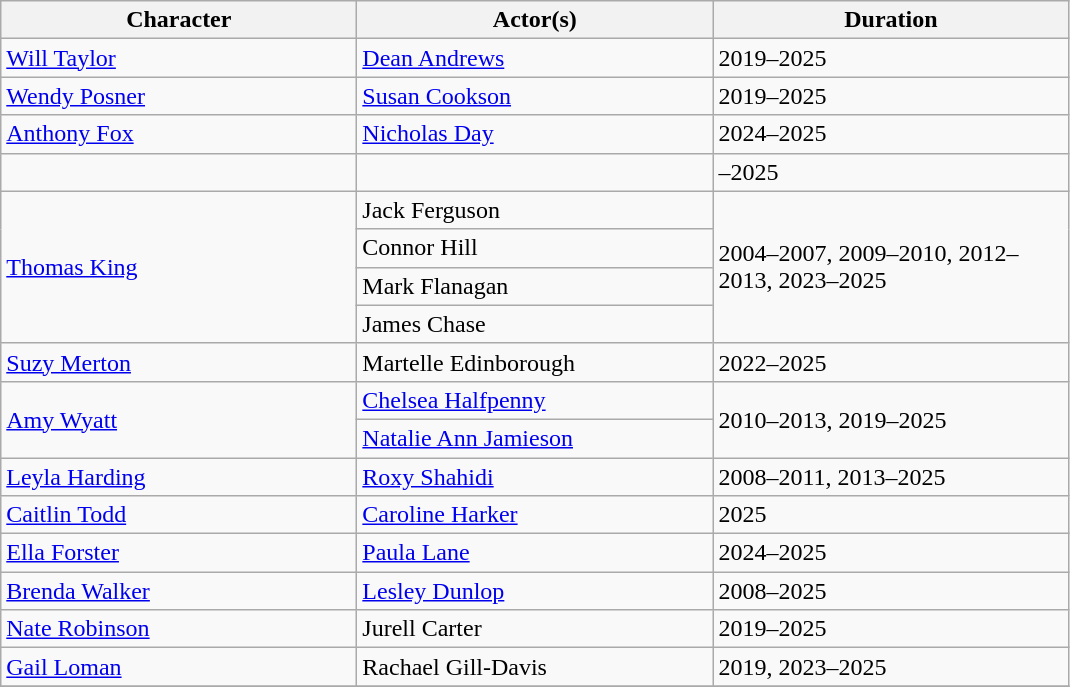<table class="wikitable">
<tr>
<th scope="col" width="230">Character</th>
<th scope="col" width="230">Actor(s)</th>
<th scope="col" width="230">Duration</th>
</tr>
<tr>
<td><a href='#'>Will Taylor</a></td>
<td><a href='#'>Dean Andrews</a></td>
<td>2019–2025</td>
</tr>
<tr>
<td><a href='#'>Wendy Posner</a></td>
<td><a href='#'>Susan Cookson</a></td>
<td>2019–2025</td>
</tr>
<tr>
<td><a href='#'>Anthony Fox</a></td>
<td><a href='#'>Nicholas Day</a></td>
<td>2024–2025</td>
</tr>
<tr>
<td></td>
<td></td>
<td>–2025</td>
</tr>
<tr>
<td rowspan="4"><a href='#'>Thomas King</a></td>
<td>Jack Ferguson</td>
<td rowspan="4">2004–2007, 2009–2010, 2012–2013, 2023–2025</td>
</tr>
<tr>
<td>Connor Hill</td>
</tr>
<tr>
<td>Mark Flanagan</td>
</tr>
<tr>
<td>James Chase</td>
</tr>
<tr>
<td><a href='#'>Suzy Merton</a></td>
<td>Martelle Edinborough</td>
<td>2022–2025</td>
</tr>
<tr>
<td rowspan="2"><a href='#'>Amy Wyatt</a></td>
<td><a href='#'>Chelsea Halfpenny</a></td>
<td rowspan="2">2010–2013, 2019–2025</td>
</tr>
<tr>
<td><a href='#'>Natalie Ann Jamieson</a></td>
</tr>
<tr>
<td><a href='#'>Leyla Harding</a></td>
<td><a href='#'>Roxy Shahidi</a></td>
<td>2008–2011, 2013–2025</td>
</tr>
<tr>
<td><a href='#'>Caitlin Todd</a></td>
<td><a href='#'>Caroline Harker</a></td>
<td>2025</td>
</tr>
<tr>
<td><a href='#'>Ella Forster</a></td>
<td><a href='#'>Paula Lane</a></td>
<td>2024–2025</td>
</tr>
<tr>
<td><a href='#'>Brenda Walker</a></td>
<td><a href='#'>Lesley Dunlop</a></td>
<td>2008–2025</td>
</tr>
<tr>
<td><a href='#'>Nate Robinson</a></td>
<td>Jurell Carter</td>
<td>2019–2025</td>
</tr>
<tr>
<td><a href='#'>Gail Loman</a></td>
<td>Rachael Gill-Davis</td>
<td>2019, 2023–2025</td>
</tr>
<tr>
</tr>
</table>
